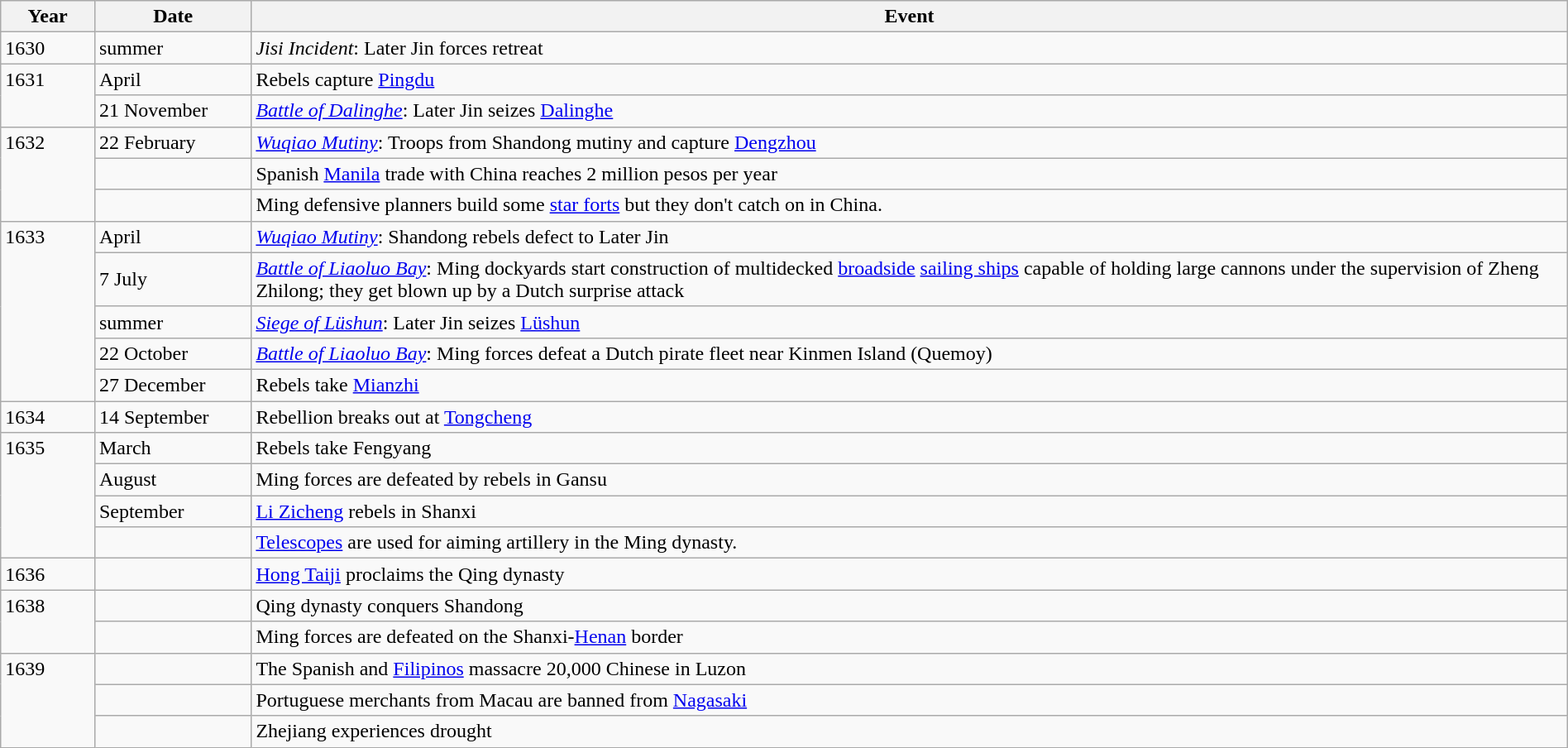<table class="wikitable" width="100%">
<tr>
<th style="width:6%">Year</th>
<th style="width:10%">Date</th>
<th>Event</th>
</tr>
<tr>
<td>1630</td>
<td>summer</td>
<td><em>Jisi Incident</em>: Later Jin forces retreat</td>
</tr>
<tr>
<td rowspan="2" valign="top">1631</td>
<td>April</td>
<td>Rebels capture <a href='#'>Pingdu</a></td>
</tr>
<tr>
<td>21 November</td>
<td><em><a href='#'>Battle of Dalinghe</a></em>: Later Jin seizes <a href='#'>Dalinghe</a></td>
</tr>
<tr>
<td rowspan="3" valign="top">1632</td>
<td>22 February</td>
<td><em><a href='#'>Wuqiao Mutiny</a></em>: Troops from Shandong mutiny  and capture <a href='#'>Dengzhou</a></td>
</tr>
<tr>
<td></td>
<td>Spanish <a href='#'>Manila</a> trade with China reaches 2 million pesos per year</td>
</tr>
<tr>
<td></td>
<td>Ming defensive planners build some <a href='#'>star forts</a> but they don't catch on in China.</td>
</tr>
<tr>
<td rowspan="5" valign="top">1633</td>
<td>April</td>
<td><em><a href='#'>Wuqiao Mutiny</a></em>: Shandong rebels defect to Later Jin</td>
</tr>
<tr>
<td>7 July</td>
<td><em><a href='#'>Battle of Liaoluo Bay</a></em>: Ming dockyards start construction of multidecked <a href='#'>broadside</a> <a href='#'>sailing ships</a> capable of holding large cannons under the supervision of Zheng Zhilong; they get blown up by a Dutch surprise attack</td>
</tr>
<tr>
<td>summer</td>
<td><em><a href='#'>Siege of Lüshun</a></em>: Later Jin seizes <a href='#'>Lüshun</a></td>
</tr>
<tr>
<td>22 October</td>
<td><em><a href='#'>Battle of Liaoluo Bay</a></em>: Ming forces defeat a Dutch pirate fleet near Kinmen Island (Quemoy)</td>
</tr>
<tr>
<td>27 December</td>
<td>Rebels take <a href='#'>Mianzhi</a></td>
</tr>
<tr>
<td>1634</td>
<td>14 September</td>
<td>Rebellion breaks out at <a href='#'>Tongcheng</a></td>
</tr>
<tr>
<td rowspan="4" valign="top">1635</td>
<td>March</td>
<td>Rebels take Fengyang</td>
</tr>
<tr>
<td>August</td>
<td>Ming forces are defeated by rebels in Gansu</td>
</tr>
<tr>
<td>September</td>
<td><a href='#'>Li Zicheng</a> rebels in Shanxi</td>
</tr>
<tr>
<td></td>
<td><a href='#'>Telescopes</a> are used for aiming artillery in the Ming dynasty.</td>
</tr>
<tr>
<td>1636</td>
<td></td>
<td><a href='#'>Hong Taiji</a> proclaims the Qing dynasty</td>
</tr>
<tr>
<td rowspan="2" valign="top">1638</td>
<td></td>
<td>Qing dynasty conquers Shandong</td>
</tr>
<tr>
<td></td>
<td>Ming forces are defeated on the Shanxi-<a href='#'>Henan</a> border</td>
</tr>
<tr>
<td rowspan="3" valign="top">1639</td>
<td></td>
<td>The Spanish and <a href='#'>Filipinos</a> massacre 20,000 Chinese in Luzon</td>
</tr>
<tr>
<td></td>
<td>Portuguese merchants from Macau are banned from <a href='#'>Nagasaki</a></td>
</tr>
<tr>
<td></td>
<td>Zhejiang experiences drought</td>
</tr>
</table>
